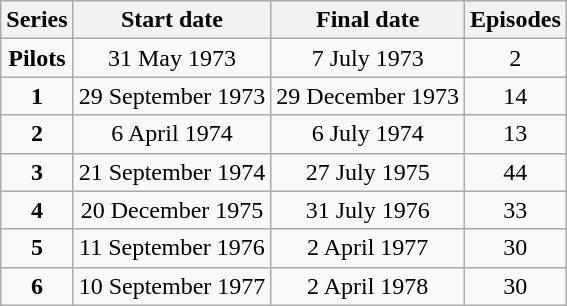<table class="wikitable" style="text-align:center;">
<tr>
<th>Series</th>
<th>Start date</th>
<th>Final date</th>
<th>Episodes</th>
</tr>
<tr>
<td><strong>Pilots</strong></td>
<td>31 May 1973</td>
<td>7 July 1973</td>
<td>2</td>
</tr>
<tr>
<td><strong>1</strong></td>
<td>29 September 1973</td>
<td>29 December 1973</td>
<td>14</td>
</tr>
<tr>
<td><strong>2</strong></td>
<td>6 April 1974</td>
<td>6 July 1974</td>
<td>13</td>
</tr>
<tr>
<td><strong>3</strong></td>
<td>21 September 1974</td>
<td>27 July 1975</td>
<td>44</td>
</tr>
<tr>
<td><strong>4</strong></td>
<td>20 December 1975</td>
<td>31 July 1976</td>
<td>33</td>
</tr>
<tr>
<td><strong>5</strong></td>
<td>11 September 1976</td>
<td>2 April 1977</td>
<td>30</td>
</tr>
<tr>
<td><strong>6</strong></td>
<td>10 September 1977</td>
<td>2 April 1978</td>
<td>30</td>
</tr>
</table>
